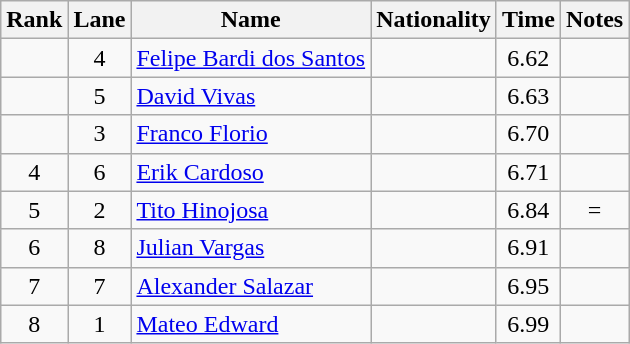<table class="wikitable sortable" style="text-align:center">
<tr>
<th>Rank</th>
<th>Lane</th>
<th>Name</th>
<th>Nationality</th>
<th>Time</th>
<th>Notes</th>
</tr>
<tr>
<td></td>
<td>4</td>
<td align=left><a href='#'>Felipe Bardi dos Santos</a></td>
<td align=left></td>
<td>6.62</td>
<td></td>
</tr>
<tr>
<td></td>
<td>5</td>
<td align=left><a href='#'>David Vivas</a></td>
<td align=left></td>
<td>6.63</td>
<td></td>
</tr>
<tr>
<td></td>
<td>3</td>
<td align=left><a href='#'>Franco Florio</a></td>
<td align=left></td>
<td>6.70</td>
<td></td>
</tr>
<tr>
<td>4</td>
<td>6</td>
<td align=left><a href='#'>Erik Cardoso</a></td>
<td align=left></td>
<td>6.71</td>
<td></td>
</tr>
<tr>
<td>5</td>
<td>2</td>
<td align=left><a href='#'>Tito Hinojosa</a></td>
<td align=left></td>
<td>6.84</td>
<td>=</td>
</tr>
<tr>
<td>6</td>
<td>8</td>
<td align=left><a href='#'>Julian Vargas</a></td>
<td align=left></td>
<td>6.91</td>
<td></td>
</tr>
<tr>
<td>7</td>
<td>7</td>
<td align=left><a href='#'>Alexander Salazar</a></td>
<td align=left></td>
<td>6.95</td>
<td></td>
</tr>
<tr>
<td>8</td>
<td>1</td>
<td align=left><a href='#'>Mateo Edward</a></td>
<td align=left></td>
<td>6.99</td>
<td></td>
</tr>
</table>
